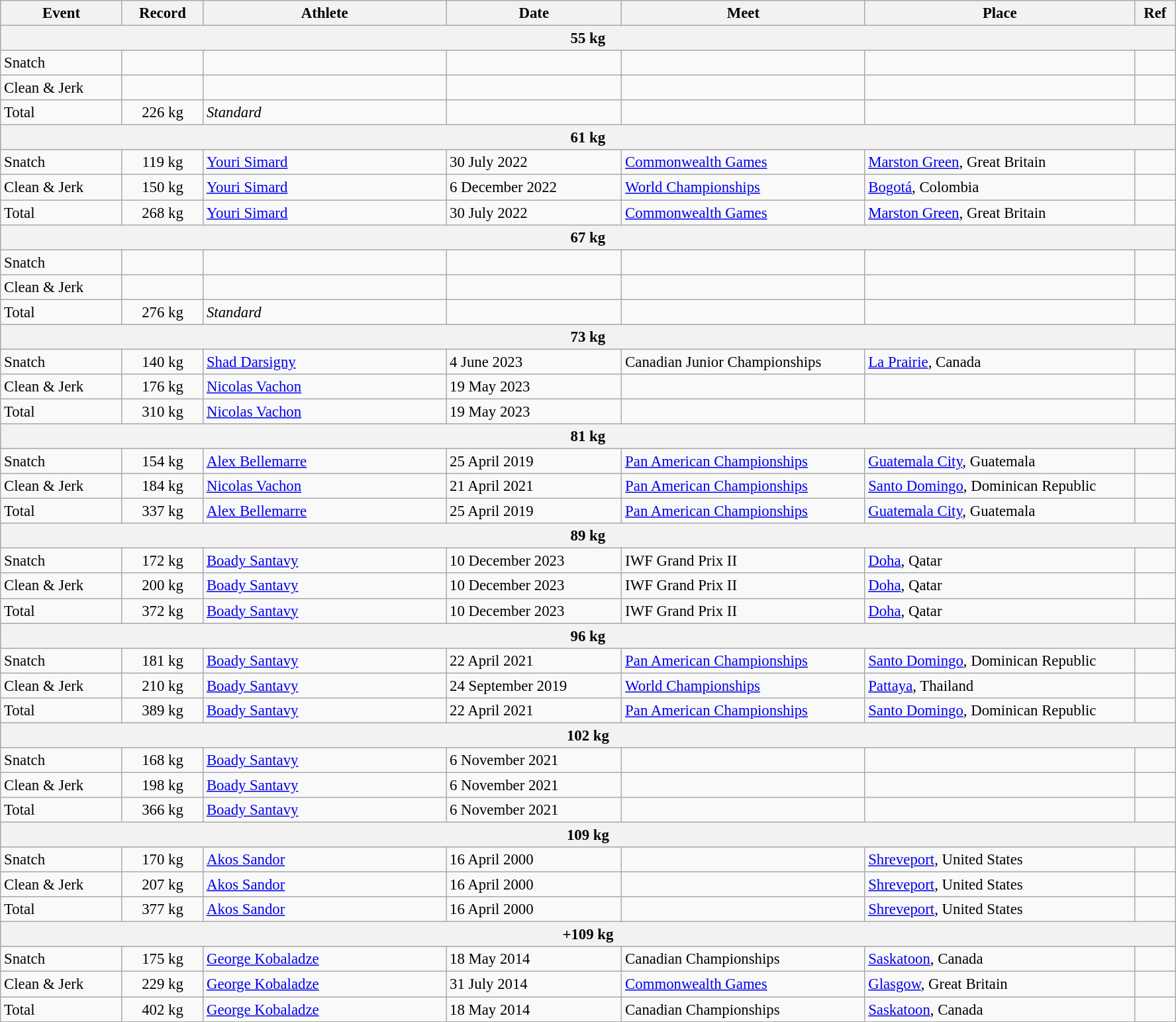<table class="wikitable" style="font-size:95%;">
<tr>
<th width=9%>Event</th>
<th width=6%>Record</th>
<th width=18%>Athlete</th>
<th width=13%>Date</th>
<th width=18%>Meet</th>
<th width=20%>Place</th>
<th width=3%>Ref</th>
</tr>
<tr bgcolor="#DDDDDD">
<th colspan="7">55 kg</th>
</tr>
<tr>
<td>Snatch</td>
<td align=center></td>
<td></td>
<td></td>
<td></td>
<td></td>
<td></td>
</tr>
<tr>
<td>Clean & Jerk</td>
<td align=center></td>
<td></td>
<td></td>
<td></td>
<td></td>
<td></td>
</tr>
<tr>
<td>Total</td>
<td align=center>226 kg</td>
<td><em>Standard</em></td>
<td></td>
<td></td>
<td></td>
<td></td>
</tr>
<tr bgcolor="#DDDDDD">
<th colspan="7">61 kg</th>
</tr>
<tr>
<td>Snatch</td>
<td align=center>119 kg</td>
<td><a href='#'>Youri Simard</a></td>
<td>30 July 2022</td>
<td><a href='#'>Commonwealth Games</a></td>
<td><a href='#'>Marston Green</a>, Great Britain</td>
<td></td>
</tr>
<tr>
<td>Clean & Jerk</td>
<td align=center>150 kg</td>
<td><a href='#'>Youri Simard</a></td>
<td>6 December 2022</td>
<td><a href='#'>World Championships</a></td>
<td><a href='#'>Bogotá</a>, Colombia</td>
<td></td>
</tr>
<tr>
<td>Total</td>
<td align=center>268 kg</td>
<td><a href='#'>Youri Simard</a></td>
<td>30 July 2022</td>
<td><a href='#'>Commonwealth Games</a></td>
<td><a href='#'>Marston Green</a>, Great Britain</td>
<td></td>
</tr>
<tr bgcolor="#DDDDDD">
<th colspan="7">67 kg</th>
</tr>
<tr>
<td>Snatch</td>
<td align=center></td>
<td></td>
<td></td>
<td></td>
<td></td>
<td></td>
</tr>
<tr>
<td>Clean & Jerk</td>
<td align=center></td>
<td></td>
<td></td>
<td></td>
<td></td>
<td></td>
</tr>
<tr>
<td>Total</td>
<td align=center>276 kg</td>
<td><em>Standard</em></td>
<td></td>
<td></td>
<td></td>
<td></td>
</tr>
<tr bgcolor="#DDDDDD">
<th colspan="7">73 kg</th>
</tr>
<tr>
<td>Snatch</td>
<td align=center>140 kg</td>
<td><a href='#'>Shad Darsigny</a></td>
<td>4 June 2023</td>
<td>Canadian Junior Championships</td>
<td><a href='#'>La Prairie</a>, Canada</td>
<td></td>
</tr>
<tr>
<td>Clean & Jerk</td>
<td align=center>176 kg</td>
<td><a href='#'>Nicolas Vachon</a></td>
<td>19 May 2023</td>
<td></td>
<td></td>
<td></td>
</tr>
<tr>
<td>Total</td>
<td align=center>310 kg</td>
<td><a href='#'>Nicolas Vachon</a></td>
<td>19 May 2023</td>
<td></td>
<td></td>
<td></td>
</tr>
<tr bgcolor="#DDDDDD">
<th colspan="7">81 kg</th>
</tr>
<tr>
<td>Snatch</td>
<td align=center>154 kg</td>
<td><a href='#'>Alex Bellemarre</a></td>
<td>25 April 2019</td>
<td><a href='#'>Pan American Championships</a></td>
<td><a href='#'>Guatemala City</a>, Guatemala</td>
<td></td>
</tr>
<tr>
<td>Clean & Jerk</td>
<td align=center>184 kg</td>
<td><a href='#'>Nicolas Vachon</a></td>
<td>21 April 2021</td>
<td><a href='#'>Pan American Championships</a></td>
<td><a href='#'>Santo Domingo</a>, Dominican Republic</td>
<td></td>
</tr>
<tr>
<td>Total</td>
<td align=center>337 kg</td>
<td><a href='#'>Alex Bellemarre</a></td>
<td>25 April 2019</td>
<td><a href='#'>Pan American Championships</a></td>
<td><a href='#'>Guatemala City</a>, Guatemala</td>
<td></td>
</tr>
<tr bgcolor="#DDDDDD">
<th colspan="7">89 kg</th>
</tr>
<tr>
<td>Snatch</td>
<td align=center>172 kg</td>
<td><a href='#'>Boady Santavy</a></td>
<td>10 December 2023</td>
<td>IWF Grand Prix II</td>
<td><a href='#'>Doha</a>, Qatar</td>
<td></td>
</tr>
<tr>
<td>Clean & Jerk</td>
<td align=center>200 kg</td>
<td><a href='#'>Boady Santavy</a></td>
<td>10 December 2023</td>
<td>IWF Grand Prix II</td>
<td><a href='#'>Doha</a>, Qatar</td>
<td></td>
</tr>
<tr>
<td>Total</td>
<td align=center>372 kg</td>
<td><a href='#'>Boady Santavy</a></td>
<td>10 December 2023</td>
<td>IWF Grand Prix II</td>
<td><a href='#'>Doha</a>, Qatar</td>
<td></td>
</tr>
<tr bgcolor="#DDDDDD">
<th colspan="7">96 kg</th>
</tr>
<tr>
<td>Snatch</td>
<td align=center>181 kg</td>
<td><a href='#'>Boady Santavy</a></td>
<td>22 April 2021</td>
<td><a href='#'>Pan American Championships</a></td>
<td><a href='#'>Santo Domingo</a>, Dominican Republic</td>
<td></td>
</tr>
<tr>
<td>Clean & Jerk</td>
<td align=center>210 kg</td>
<td><a href='#'>Boady Santavy</a></td>
<td>24 September 2019</td>
<td><a href='#'>World Championships</a></td>
<td><a href='#'>Pattaya</a>, Thailand</td>
<td></td>
</tr>
<tr>
<td>Total</td>
<td align=center>389 kg</td>
<td><a href='#'>Boady Santavy</a></td>
<td>22 April 2021</td>
<td><a href='#'>Pan American Championships</a></td>
<td><a href='#'>Santo Domingo</a>, Dominican Republic</td>
<td></td>
</tr>
<tr bgcolor="#DDDDDD">
<th colspan="7">102 kg</th>
</tr>
<tr>
<td>Snatch</td>
<td align=center>168 kg</td>
<td><a href='#'>Boady Santavy</a></td>
<td>6 November 2021</td>
<td></td>
<td></td>
<td></td>
</tr>
<tr>
<td>Clean & Jerk</td>
<td align=center>198 kg</td>
<td><a href='#'>Boady Santavy</a></td>
<td>6 November 2021</td>
<td></td>
<td></td>
<td></td>
</tr>
<tr>
<td>Total</td>
<td align=center>366 kg</td>
<td><a href='#'>Boady Santavy</a></td>
<td>6 November 2021</td>
<td></td>
<td></td>
<td></td>
</tr>
<tr bgcolor="#DDDDDD">
<th colspan="7">109 kg</th>
</tr>
<tr>
<td>Snatch</td>
<td align=center>170 kg</td>
<td><a href='#'>Akos Sandor</a></td>
<td>16 April 2000</td>
<td></td>
<td><a href='#'>Shreveport</a>, United States</td>
<td></td>
</tr>
<tr>
<td>Clean & Jerk</td>
<td align=center>207 kg</td>
<td><a href='#'>Akos Sandor</a></td>
<td>16 April 2000</td>
<td></td>
<td><a href='#'>Shreveport</a>, United States</td>
<td></td>
</tr>
<tr>
<td>Total</td>
<td align=center>377 kg</td>
<td><a href='#'>Akos Sandor</a></td>
<td>16 April 2000</td>
<td></td>
<td><a href='#'>Shreveport</a>, United States</td>
<td></td>
</tr>
<tr bgcolor="#DDDDDD">
<th colspan="7">+109 kg</th>
</tr>
<tr>
<td>Snatch</td>
<td align=center>175 kg</td>
<td><a href='#'>George Kobaladze</a></td>
<td>18 May 2014</td>
<td>Canadian Championships</td>
<td><a href='#'>Saskatoon</a>, Canada</td>
<td></td>
</tr>
<tr>
<td>Clean & Jerk</td>
<td align=center>229 kg</td>
<td><a href='#'>George Kobaladze</a></td>
<td>31 July 2014</td>
<td><a href='#'>Commonwealth Games</a></td>
<td><a href='#'>Glasgow</a>, Great Britain</td>
<td></td>
</tr>
<tr>
<td>Total</td>
<td align=center>402 kg</td>
<td><a href='#'>George Kobaladze</a></td>
<td>18 May 2014</td>
<td>Canadian Championships</td>
<td><a href='#'>Saskatoon</a>, Canada</td>
<td></td>
</tr>
</table>
